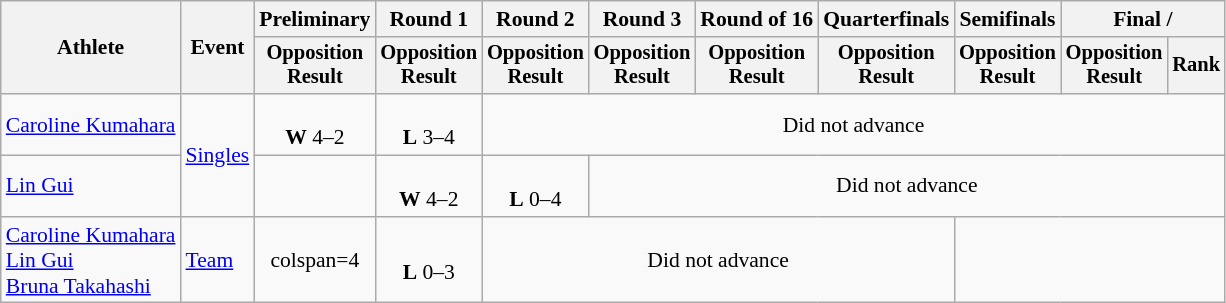<table class="wikitable" style="font-size:90%;">
<tr>
<th rowspan=2>Athlete</th>
<th rowspan=2>Event</th>
<th>Preliminary</th>
<th>Round 1</th>
<th>Round 2</th>
<th>Round 3</th>
<th>Round of 16</th>
<th>Quarterfinals</th>
<th>Semifinals</th>
<th colspan=2>Final / </th>
</tr>
<tr style="font-size:95%">
<th>Opposition<br>Result</th>
<th>Opposition<br>Result</th>
<th>Opposition<br>Result</th>
<th>Opposition<br>Result</th>
<th>Opposition<br>Result</th>
<th>Opposition<br>Result</th>
<th>Opposition<br>Result</th>
<th>Opposition<br>Result</th>
<th>Rank</th>
</tr>
<tr align=center>
<td align=left><a href='#'>Caroline Kumahara</a></td>
<td align=left rowspan=2><a href='#'>Singles</a></td>
<td><br><strong>W</strong> 4–2</td>
<td><br><strong>L</strong> 3–4</td>
<td colspan=7>Did not advance</td>
</tr>
<tr align=center>
<td align=left><a href='#'>Lin Gui</a></td>
<td></td>
<td><br><strong>W</strong> 4–2</td>
<td><br><strong>L</strong> 0–4</td>
<td colspan=6>Did not advance</td>
</tr>
<tr align=center>
<td align=left><a href='#'>Caroline Kumahara</a><br><a href='#'>Lin Gui</a><br><a href='#'>Bruna Takahashi</a></td>
<td align=left><a href='#'>Team</a></td>
<td>colspan=4 </td>
<td><br><strong>L</strong> 0–3</td>
<td colspan=4>Did not advance</td>
</tr>
</table>
